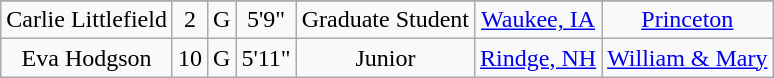<table class="wikitable sortable" border="1" style="text-align: center;">
<tr align=center>
</tr>
<tr>
<td>Carlie Littlefield</td>
<td>2</td>
<td>G</td>
<td>5'9"</td>
<td>Graduate Student</td>
<td><a href='#'>Waukee, IA</a></td>
<td><a href='#'>Princeton</a></td>
</tr>
<tr>
<td>Eva Hodgson</td>
<td>10</td>
<td>G</td>
<td>5'11"</td>
<td> Junior</td>
<td><a href='#'>Rindge, NH</a></td>
<td><a href='#'>William & Mary</a></td>
</tr>
</table>
